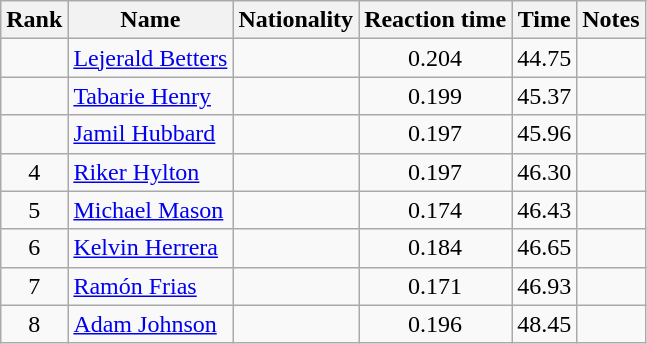<table class="wikitable sortable" style="text-align:center">
<tr>
<th>Rank</th>
<th>Name</th>
<th>Nationality</th>
<th>Reaction time</th>
<th>Time</th>
<th>Notes</th>
</tr>
<tr>
<td align=center></td>
<td align=left><a href='#'>Lejerald Betters</a></td>
<td align=left></td>
<td>0.204</td>
<td>44.75</td>
<td></td>
</tr>
<tr>
<td align=center></td>
<td align=left><a href='#'>Tabarie Henry</a></td>
<td align=left></td>
<td>0.199</td>
<td>45.37</td>
<td></td>
</tr>
<tr>
<td align=center></td>
<td align=left><a href='#'>Jamil Hubbard</a></td>
<td align=left></td>
<td>0.197</td>
<td>45.96</td>
<td></td>
</tr>
<tr>
<td align=center>4</td>
<td align=left><a href='#'>Riker Hylton</a></td>
<td align=left></td>
<td>0.197</td>
<td>46.30</td>
<td></td>
</tr>
<tr>
<td align=center>5</td>
<td align=left><a href='#'>Michael Mason</a></td>
<td align=left></td>
<td>0.174</td>
<td>46.43</td>
<td></td>
</tr>
<tr>
<td align=center>6</td>
<td align=left><a href='#'>Kelvin Herrera</a></td>
<td align=left></td>
<td>0.184</td>
<td>46.65</td>
<td></td>
</tr>
<tr>
<td align=center>7</td>
<td align=left><a href='#'>Ramón Frias</a></td>
<td align=left></td>
<td>0.171</td>
<td>46.93</td>
<td></td>
</tr>
<tr>
<td align=center>8</td>
<td align=left><a href='#'>Adam Johnson</a></td>
<td align=left></td>
<td>0.196</td>
<td>48.45</td>
<td></td>
</tr>
</table>
